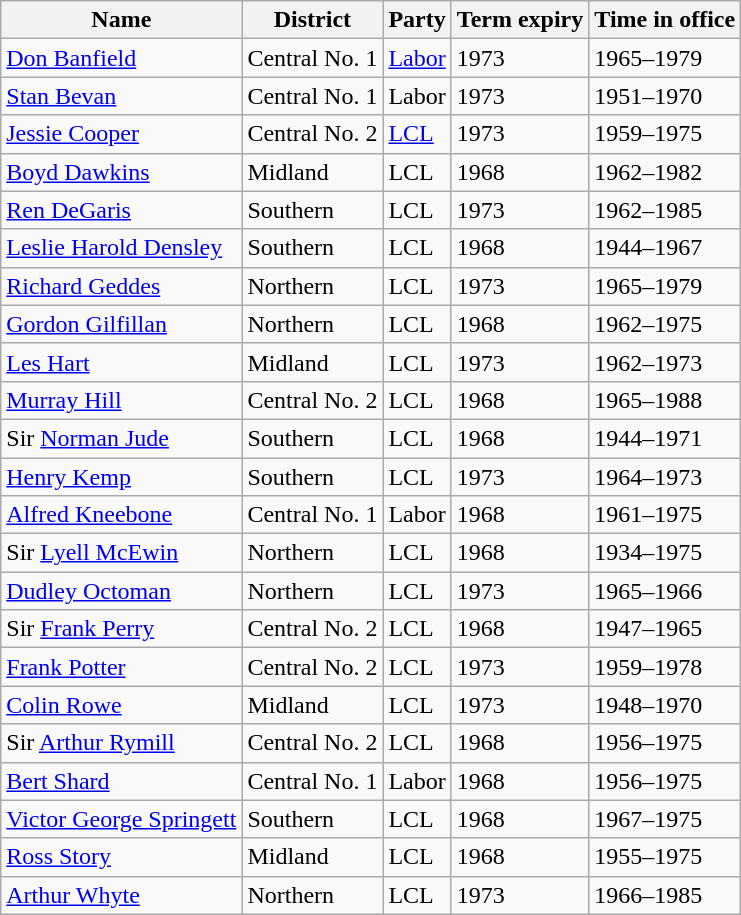<table class="wikitable sortable">
<tr>
<th>Name</th>
<th>District</th>
<th>Party</th>
<th>Term expiry</th>
<th>Time in office</th>
</tr>
<tr>
<td><a href='#'>Don Banfield</a></td>
<td>Central No. 1</td>
<td><a href='#'>Labor</a></td>
<td>1973</td>
<td>1965–1979</td>
</tr>
<tr>
<td><a href='#'>Stan Bevan</a></td>
<td>Central No. 1</td>
<td>Labor</td>
<td>1973</td>
<td>1951–1970</td>
</tr>
<tr>
<td><a href='#'>Jessie Cooper</a></td>
<td>Central No. 2</td>
<td><a href='#'>LCL</a></td>
<td>1973</td>
<td>1959–1975</td>
</tr>
<tr>
<td><a href='#'>Boyd Dawkins</a></td>
<td>Midland</td>
<td>LCL</td>
<td>1968</td>
<td>1962–1982</td>
</tr>
<tr>
<td><a href='#'>Ren DeGaris</a></td>
<td>Southern</td>
<td>LCL</td>
<td>1973</td>
<td>1962–1985</td>
</tr>
<tr>
<td><a href='#'>Leslie Harold Densley</a> </td>
<td>Southern</td>
<td>LCL</td>
<td>1968</td>
<td>1944–1967</td>
</tr>
<tr>
<td><a href='#'>Richard Geddes</a></td>
<td>Northern</td>
<td>LCL</td>
<td>1973</td>
<td>1965–1979</td>
</tr>
<tr>
<td><a href='#'>Gordon Gilfillan</a></td>
<td>Northern</td>
<td>LCL</td>
<td>1968</td>
<td>1962–1975</td>
</tr>
<tr>
<td><a href='#'>Les Hart</a></td>
<td>Midland</td>
<td>LCL</td>
<td>1973</td>
<td>1962–1973</td>
</tr>
<tr>
<td><a href='#'>Murray Hill</a> </td>
<td>Central No. 2</td>
<td>LCL</td>
<td>1968</td>
<td>1965–1988</td>
</tr>
<tr>
<td>Sir <a href='#'>Norman Jude</a></td>
<td>Southern</td>
<td>LCL</td>
<td>1968</td>
<td>1944–1971</td>
</tr>
<tr>
<td><a href='#'>Henry Kemp</a></td>
<td>Southern</td>
<td>LCL</td>
<td>1973</td>
<td>1964–1973</td>
</tr>
<tr>
<td><a href='#'>Alfred Kneebone</a></td>
<td>Central No. 1</td>
<td>Labor</td>
<td>1968</td>
<td>1961–1975</td>
</tr>
<tr>
<td>Sir <a href='#'>Lyell McEwin</a></td>
<td>Northern</td>
<td>LCL</td>
<td>1968</td>
<td>1934–1975</td>
</tr>
<tr>
<td><a href='#'>Dudley Octoman</a> </td>
<td>Northern</td>
<td>LCL</td>
<td>1973</td>
<td>1965–1966</td>
</tr>
<tr>
<td>Sir <a href='#'>Frank Perry</a> </td>
<td>Central No. 2</td>
<td>LCL</td>
<td>1968</td>
<td>1947–1965</td>
</tr>
<tr>
<td><a href='#'>Frank Potter</a></td>
<td>Central No. 2</td>
<td>LCL</td>
<td>1973</td>
<td>1959–1978</td>
</tr>
<tr>
<td><a href='#'>Colin Rowe</a></td>
<td>Midland</td>
<td>LCL</td>
<td>1973</td>
<td>1948–1970</td>
</tr>
<tr>
<td>Sir <a href='#'>Arthur Rymill</a></td>
<td>Central No. 2</td>
<td>LCL</td>
<td>1968</td>
<td>1956–1975</td>
</tr>
<tr>
<td><a href='#'>Bert Shard</a></td>
<td>Central No. 1</td>
<td>Labor</td>
<td>1968</td>
<td>1956–1975</td>
</tr>
<tr>
<td><a href='#'>Victor George Springett</a> </td>
<td>Southern</td>
<td>LCL</td>
<td>1968</td>
<td>1967–1975</td>
</tr>
<tr>
<td><a href='#'>Ross Story</a></td>
<td>Midland</td>
<td>LCL</td>
<td>1968</td>
<td>1955–1975</td>
</tr>
<tr>
<td><a href='#'>Arthur Whyte</a> </td>
<td>Northern</td>
<td>LCL</td>
<td>1973</td>
<td>1966–1985</td>
</tr>
</table>
